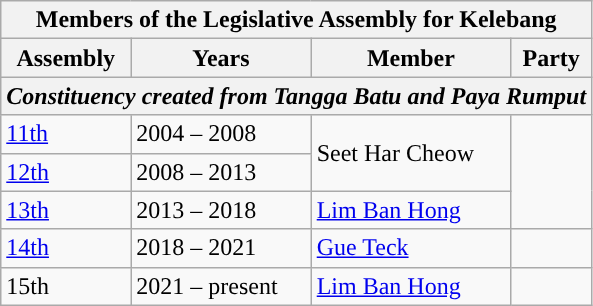<table class=wikitable>
<tr>
<th colspan=4>Members of the Legislative Assembly for Kelebang</th>
</tr>
<tr>
<th>Assembly</th>
<th>Years</th>
<th>Member</th>
<th>Party</th>
</tr>
<tr>
<th colspan=4 align=center><em>Constituency created from Tangga Batu and Paya Rumput</em></th>
</tr>
<tr>
<td><a href='#'>11th</a></td>
<td>2004 – 2008</td>
<td rowspan="2">Seet Har Cheow</td>
<td rowspan="3"></td>
</tr>
<tr>
<td><a href='#'>12th</a></td>
<td>2008 – 2013</td>
</tr>
<tr>
<td><a href='#'>13th</a></td>
<td>2013 – 2018</td>
<td><a href='#'>Lim Ban Hong</a></td>
</tr>
<tr>
<td><a href='#'>14th</a></td>
<td>2018 – 2021</td>
<td><a href='#'>Gue Teck</a></td>
<td></td>
</tr>
<tr>
<td>15th</td>
<td>2021 – present</td>
<td><a href='#'>Lim Ban Hong</a></td>
<td></td>
</tr>
</table>
